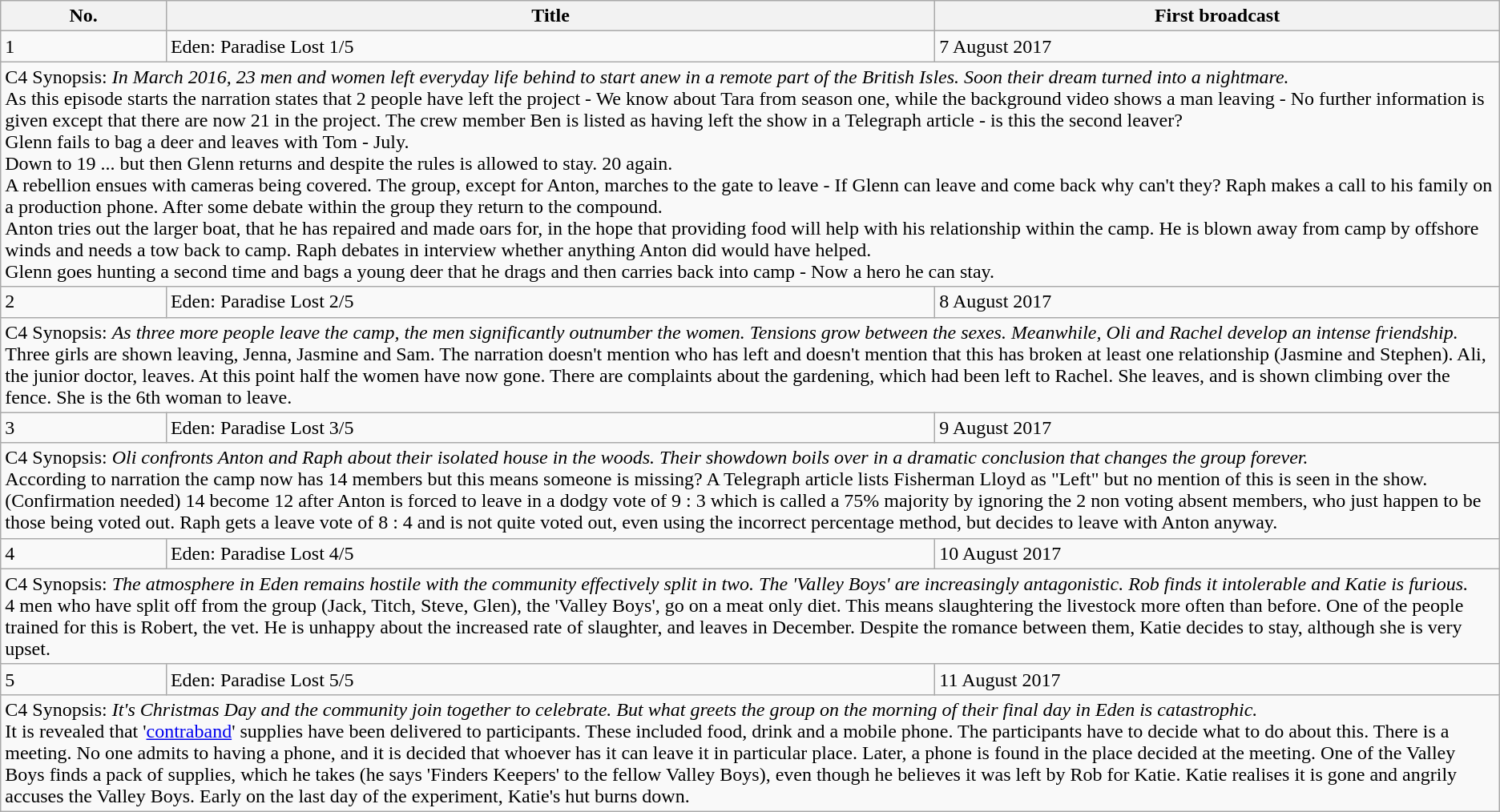<table class="wikitable">
<tr>
<th>No.</th>
<th>Title</th>
<th>First broadcast</th>
</tr>
<tr>
<td>1</td>
<td>Eden: Paradise Lost 1/5</td>
<td>7 August 2017</td>
</tr>
<tr>
<td colspan="3">C4 Synopsis: <em>In March 2016, 23 men and women left everyday life behind to start anew in a remote part of the British Isles. Soon their dream turned into a nightmare.</em><br>As this episode starts the narration states that 2 people have left the project - We know about Tara from season one, while the background video shows a man leaving - No further information is given except that there are now 21 in the project. The crew member Ben is listed as having left the show in a Telegraph article - is this the second leaver?<br>Glenn fails to bag a deer and leaves with Tom - July.<br>Down to 19 ... but then Glenn returns and despite the rules is allowed to stay. 20 again.<br>A rebellion ensues with cameras being covered. The group, except for Anton, marches to the gate to leave - If Glenn can leave and come back why can't they? Raph makes a call to his family on a production phone. After some debate within the group they return to the compound.<br>Anton tries out the larger boat, that he has repaired and made oars for, in the hope that providing food will help with his relationship within the camp. He is blown away from camp by offshore winds and needs a tow back to camp. Raph debates in interview whether anything Anton did would have helped.<br>Glenn goes hunting a second time and bags a young deer that he drags and then carries back into camp - Now a hero he can stay.</td>
</tr>
<tr>
<td>2</td>
<td>Eden: Paradise Lost 2/5</td>
<td>8 August 2017</td>
</tr>
<tr>
<td colspan="3">C4 Synopsis: <em>As three more people leave the camp, the men significantly outnumber the women. Tensions grow between the sexes. Meanwhile, Oli and Rachel develop an intense friendship.</em><br>Three girls are shown leaving, Jenna, Jasmine and Sam. The narration doesn't mention who has left and doesn't mention that this has broken at least one relationship (Jasmine and Stephen).
Ali, the junior doctor, leaves. At this point half the women have now gone. There are complaints about the gardening, which had been left to Rachel. She leaves, and is shown climbing over the fence. She is the 6th woman to leave.</td>
</tr>
<tr>
<td>3</td>
<td>Eden: Paradise Lost 3/5</td>
<td>9 August 2017</td>
</tr>
<tr>
<td colspan="3">C4 Synopsis: <em>Oli confronts Anton and Raph about their isolated house in the woods. Their showdown boils over in a dramatic conclusion that changes the group forever.</em><br>According to narration the camp now has 14 members but this means someone is missing? A Telegraph article lists Fisherman Lloyd as "Left" but no mention of this is seen in the show. (Confirmation needed)
14 become 12 after Anton is forced to leave in a dodgy vote of 9 : 3 which is called a 75% majority by ignoring the 2 non voting absent members, who just happen to be those being voted out. Raph gets a leave vote of 8 : 4 and is not quite voted out, even using the incorrect percentage method, but decides to leave with Anton anyway.</td>
</tr>
<tr>
<td>4</td>
<td>Eden: Paradise Lost 4/5</td>
<td>10 August 2017</td>
</tr>
<tr>
<td colspan="3">C4 Synopsis: <em>The atmosphere in Eden remains hostile with the community effectively split in two. The 'Valley Boys' are increasingly antagonistic. Rob finds it intolerable and Katie is furious.</em><br>4 men who have split off from the group (Jack, Titch, Steve, Glen), the 'Valley Boys', go on a meat only diet. This means slaughtering the livestock more often than before. One of the people trained for this is Robert, the vet. He is unhappy about the increased rate of slaughter, and leaves in December. Despite the romance between them, Katie decides to stay, although she is very upset.</td>
</tr>
<tr>
<td>5</td>
<td>Eden: Paradise Lost 5/5</td>
<td>11 August 2017</td>
</tr>
<tr>
<td colspan="3">C4 Synopsis: <em>It's Christmas Day and the community join together to celebrate. But what greets the group on the morning of their final day in Eden is catastrophic.</em><br>It is revealed that '<a href='#'>contraband</a>' supplies have been delivered to participants. These included food, drink and a mobile phone. The participants have to decide what to do about this. There is a meeting. No one admits to having a phone, and it is decided that whoever 
has it can leave it in particular place. Later, a phone is found in the place decided at the meeting.
One of the Valley Boys finds a pack of supplies, which he takes (he says 'Finders Keepers' to the fellow Valley Boys), even though he believes it was left by Rob for Katie. Katie realises it is gone and angrily accuses the Valley Boys.
Early on the last day of the experiment, Katie's hut burns down.</td>
</tr>
</table>
